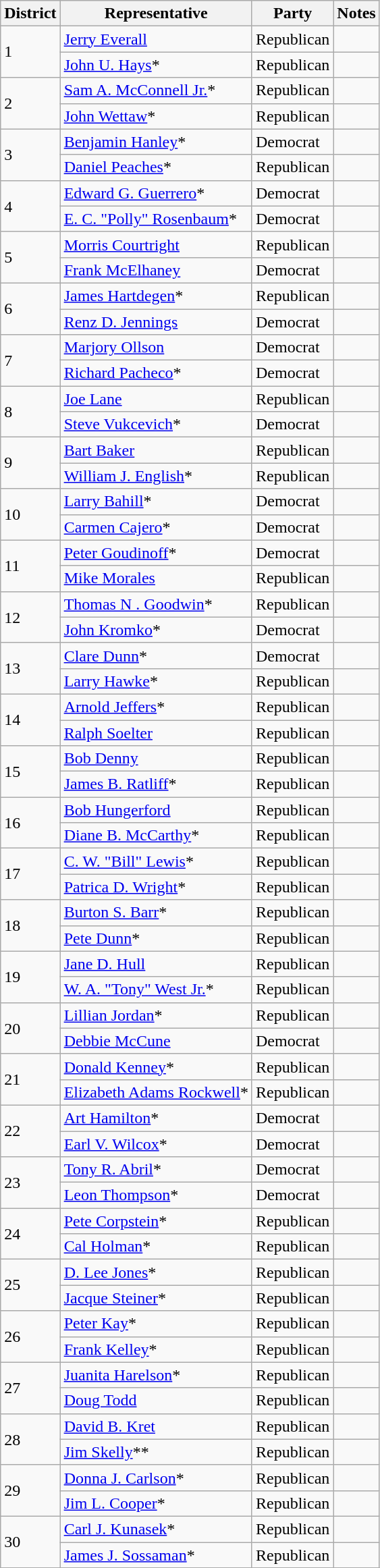<table class="wikitable">
<tr>
<th>District</th>
<th>Representative</th>
<th>Party</th>
<th>Notes</th>
</tr>
<tr>
<td rowspan="2">1</td>
<td><a href='#'>Jerry Everall</a></td>
<td>Republican</td>
<td></td>
</tr>
<tr>
<td><a href='#'>John U. Hays</a>*</td>
<td>Republican</td>
<td></td>
</tr>
<tr>
<td rowspan="2">2</td>
<td><a href='#'>Sam A. McConnell Jr.</a>*</td>
<td>Republican</td>
<td></td>
</tr>
<tr>
<td><a href='#'>John Wettaw</a>*</td>
<td>Republican</td>
<td></td>
</tr>
<tr>
<td rowspan="2">3</td>
<td><a href='#'>Benjamin Hanley</a>*</td>
<td>Democrat</td>
<td></td>
</tr>
<tr>
<td><a href='#'>Daniel Peaches</a>*</td>
<td>Republican</td>
<td></td>
</tr>
<tr>
<td rowspan="2">4</td>
<td><a href='#'>Edward G. Guerrero</a>*</td>
<td>Democrat</td>
<td></td>
</tr>
<tr>
<td><a href='#'>E. C. "Polly" Rosenbaum</a>*</td>
<td>Democrat</td>
<td></td>
</tr>
<tr>
<td rowspan="2">5</td>
<td><a href='#'>Morris Courtright</a></td>
<td>Republican</td>
<td></td>
</tr>
<tr>
<td><a href='#'>Frank McElhaney</a></td>
<td>Democrat</td>
<td></td>
</tr>
<tr>
<td rowspan="2">6</td>
<td><a href='#'>James Hartdegen</a>*</td>
<td>Republican</td>
<td></td>
</tr>
<tr>
<td><a href='#'>Renz D. Jennings</a></td>
<td>Democrat</td>
<td></td>
</tr>
<tr>
<td rowspan="2">7</td>
<td><a href='#'>Marjory Ollson</a></td>
<td>Democrat</td>
<td></td>
</tr>
<tr>
<td><a href='#'>Richard Pacheco</a>*</td>
<td>Democrat</td>
<td></td>
</tr>
<tr>
<td rowspan="2">8</td>
<td><a href='#'>Joe Lane</a></td>
<td>Republican</td>
<td></td>
</tr>
<tr>
<td><a href='#'>Steve Vukcevich</a>*</td>
<td>Democrat</td>
<td></td>
</tr>
<tr>
<td rowspan="2">9</td>
<td><a href='#'>Bart Baker</a></td>
<td>Republican</td>
<td></td>
</tr>
<tr>
<td><a href='#'>William J. English</a>*</td>
<td>Republican</td>
<td></td>
</tr>
<tr>
<td rowspan="2">10</td>
<td><a href='#'>Larry Bahill</a>*</td>
<td>Democrat</td>
<td></td>
</tr>
<tr>
<td><a href='#'>Carmen Cajero</a>*</td>
<td>Democrat</td>
<td></td>
</tr>
<tr>
<td rowspan="2">11</td>
<td><a href='#'>Peter Goudinoff</a>*</td>
<td>Democrat</td>
<td></td>
</tr>
<tr>
<td><a href='#'>Mike Morales</a></td>
<td>Republican</td>
<td></td>
</tr>
<tr>
<td rowspan="2">12</td>
<td><a href='#'>Thomas N . Goodwin</a>*</td>
<td>Republican</td>
<td></td>
</tr>
<tr>
<td><a href='#'>John Kromko</a>*</td>
<td>Democrat</td>
<td></td>
</tr>
<tr>
<td rowspan="2">13</td>
<td><a href='#'>Clare Dunn</a>*</td>
<td>Democrat</td>
<td></td>
</tr>
<tr>
<td><a href='#'>Larry Hawke</a>*</td>
<td>Republican</td>
<td></td>
</tr>
<tr>
<td rowspan="2">14</td>
<td><a href='#'>Arnold Jeffers</a>*</td>
<td>Republican</td>
<td></td>
</tr>
<tr>
<td><a href='#'>Ralph Soelter</a></td>
<td>Republican</td>
<td></td>
</tr>
<tr>
<td rowspan="2">15</td>
<td><a href='#'>Bob Denny</a></td>
<td>Republican</td>
<td></td>
</tr>
<tr>
<td><a href='#'>James B. Ratliff</a>*</td>
<td>Republican</td>
<td></td>
</tr>
<tr>
<td rowspan="2">16</td>
<td><a href='#'>Bob Hungerford</a></td>
<td>Republican</td>
<td></td>
</tr>
<tr>
<td><a href='#'>Diane B. McCarthy</a>*</td>
<td>Republican</td>
<td></td>
</tr>
<tr>
<td rowspan="2">17</td>
<td><a href='#'>C. W. "Bill" Lewis</a>*</td>
<td>Republican</td>
<td></td>
</tr>
<tr>
<td><a href='#'>Patrica D. Wright</a>*</td>
<td>Republican</td>
<td></td>
</tr>
<tr>
<td rowspan="2">18</td>
<td><a href='#'>Burton S. Barr</a>*</td>
<td>Republican</td>
<td></td>
</tr>
<tr>
<td><a href='#'>Pete Dunn</a>*</td>
<td>Republican</td>
<td></td>
</tr>
<tr>
<td rowspan="2">19</td>
<td><a href='#'>Jane D. Hull</a></td>
<td>Republican</td>
<td></td>
</tr>
<tr>
<td><a href='#'>W. A. "Tony" West Jr.</a>*</td>
<td>Republican</td>
<td></td>
</tr>
<tr>
<td rowspan="2">20</td>
<td><a href='#'>Lillian Jordan</a>*</td>
<td>Republican</td>
<td></td>
</tr>
<tr>
<td><a href='#'>Debbie McCune</a></td>
<td>Democrat</td>
<td></td>
</tr>
<tr>
<td rowspan="2">21</td>
<td><a href='#'>Donald Kenney</a>*</td>
<td>Republican</td>
<td></td>
</tr>
<tr>
<td><a href='#'>Elizabeth Adams Rockwell</a>*</td>
<td>Republican</td>
<td></td>
</tr>
<tr>
<td rowspan="2">22</td>
<td><a href='#'>Art Hamilton</a>*</td>
<td>Democrat</td>
<td></td>
</tr>
<tr>
<td><a href='#'>Earl V. Wilcox</a>*</td>
<td>Democrat</td>
<td></td>
</tr>
<tr>
<td rowspan="2">23</td>
<td><a href='#'>Tony R. Abril</a>*</td>
<td>Democrat</td>
<td></td>
</tr>
<tr>
<td><a href='#'>Leon Thompson</a>*</td>
<td>Democrat</td>
<td></td>
</tr>
<tr>
<td rowspan="2">24</td>
<td><a href='#'>Pete Corpstein</a>*</td>
<td>Republican</td>
<td></td>
</tr>
<tr>
<td><a href='#'>Cal Holman</a>*</td>
<td>Republican</td>
<td></td>
</tr>
<tr>
<td rowspan="2">25</td>
<td><a href='#'>D. Lee Jones</a>*</td>
<td>Republican</td>
<td></td>
</tr>
<tr>
<td><a href='#'>Jacque Steiner</a>*</td>
<td>Republican</td>
<td></td>
</tr>
<tr>
<td rowspan="2">26</td>
<td><a href='#'>Peter Kay</a>*</td>
<td>Republican</td>
<td></td>
</tr>
<tr>
<td><a href='#'>Frank Kelley</a>*</td>
<td>Republican</td>
<td></td>
</tr>
<tr>
<td rowspan="2">27</td>
<td><a href='#'>Juanita Harelson</a>*</td>
<td>Republican</td>
<td></td>
</tr>
<tr>
<td><a href='#'>Doug Todd</a></td>
<td>Republican</td>
<td></td>
</tr>
<tr>
<td rowspan="2">28</td>
<td><a href='#'>David B. Kret</a></td>
<td>Republican</td>
<td></td>
</tr>
<tr>
<td><a href='#'>Jim Skelly</a>**</td>
<td>Republican</td>
<td></td>
</tr>
<tr>
<td rowspan="2">29</td>
<td><a href='#'>Donna J. Carlson</a>*</td>
<td>Republican</td>
<td></td>
</tr>
<tr>
<td><a href='#'>Jim L. Cooper</a>*</td>
<td>Republican</td>
<td></td>
</tr>
<tr>
<td rowspan="2">30</td>
<td><a href='#'>Carl J. Kunasek</a>*</td>
<td>Republican</td>
<td></td>
</tr>
<tr>
<td><a href='#'>James J. Sossaman</a>*</td>
<td>Republican</td>
<td></td>
</tr>
<tr>
</tr>
</table>
